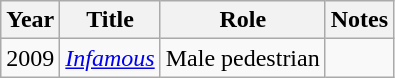<table class="wikitable">
<tr>
<th>Year</th>
<th>Title</th>
<th>Role</th>
<th>Notes</th>
</tr>
<tr>
<td>2009</td>
<td><a href='#'><em>Infamous</em></a></td>
<td>Male pedestrian</td>
<td></td>
</tr>
</table>
